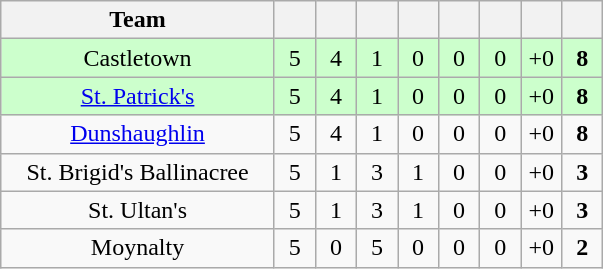<table class="wikitable" style="text-align:center">
<tr>
<th width="175">Team</th>
<th width="20"></th>
<th width="20"></th>
<th width="20"></th>
<th width="20"></th>
<th width="20"></th>
<th width="20"></th>
<th width="20"></th>
<th width="20"></th>
</tr>
<tr style="background:#cfc;">
<td>Castletown</td>
<td>5</td>
<td>4</td>
<td>1</td>
<td>0</td>
<td>0</td>
<td>0</td>
<td>+0</td>
<td><strong>8</strong></td>
</tr>
<tr style="background:#cfc;">
<td><a href='#'>St. Patrick's</a></td>
<td>5</td>
<td>4</td>
<td>1</td>
<td>0</td>
<td>0</td>
<td>0</td>
<td>+0</td>
<td><strong>8</strong></td>
</tr>
<tr>
<td><a href='#'>Dunshaughlin</a></td>
<td>5</td>
<td>4</td>
<td>1</td>
<td>0</td>
<td>0</td>
<td>0</td>
<td>+0</td>
<td><strong>8</strong></td>
</tr>
<tr>
<td>St. Brigid's Ballinacree</td>
<td>5</td>
<td>1</td>
<td>3</td>
<td>1</td>
<td>0</td>
<td>0</td>
<td>+0</td>
<td><strong>3</strong></td>
</tr>
<tr>
<td>St. Ultan's</td>
<td>5</td>
<td>1</td>
<td>3</td>
<td>1</td>
<td>0</td>
<td>0</td>
<td>+0</td>
<td><strong>3</strong></td>
</tr>
<tr>
<td>Moynalty</td>
<td>5</td>
<td>0</td>
<td>5</td>
<td>0</td>
<td>0</td>
<td>0</td>
<td>+0</td>
<td><strong>2</strong></td>
</tr>
</table>
